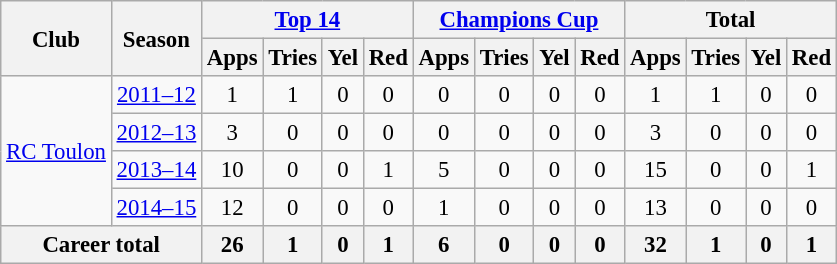<table class="wikitable" style="font-size:95%; text-align:center">
<tr>
<th rowspan="2">Club</th>
<th rowspan="2">Season</th>
<th colspan="4"><a href='#'>Top 14</a></th>
<th colspan="4"><a href='#'>Champions Cup</a></th>
<th colspan="4">Total</th>
</tr>
<tr>
<th>Apps</th>
<th>Tries</th>
<th>Yel</th>
<th>Red</th>
<th>Apps</th>
<th>Tries</th>
<th>Yel</th>
<th>Red</th>
<th>Apps</th>
<th>Tries</th>
<th>Yel</th>
<th>Red</th>
</tr>
<tr>
<td rowspan="4"><a href='#'>RC Toulon</a></td>
<td><a href='#'>2011–12</a></td>
<td>1</td>
<td>1</td>
<td>0</td>
<td>0</td>
<td>0</td>
<td>0</td>
<td>0</td>
<td>0</td>
<td>1</td>
<td>1</td>
<td>0</td>
<td>0</td>
</tr>
<tr>
<td><a href='#'>2012–13</a></td>
<td>3</td>
<td>0</td>
<td>0</td>
<td>0</td>
<td>0</td>
<td>0</td>
<td>0</td>
<td>0</td>
<td>3</td>
<td>0</td>
<td>0</td>
<td>0</td>
</tr>
<tr>
<td><a href='#'>2013–14</a></td>
<td>10</td>
<td>0</td>
<td>0</td>
<td>1</td>
<td>5</td>
<td>0</td>
<td>0</td>
<td>0</td>
<td>15</td>
<td>0</td>
<td>0</td>
<td>1</td>
</tr>
<tr>
<td><a href='#'>2014–15</a></td>
<td>12</td>
<td>0</td>
<td>0</td>
<td>0</td>
<td>1</td>
<td>0</td>
<td>0</td>
<td>0</td>
<td>13</td>
<td>0</td>
<td>0</td>
<td>0</td>
</tr>
<tr>
<th colspan="2">Career total</th>
<th>26</th>
<th>1</th>
<th>0</th>
<th>1</th>
<th>6</th>
<th>0</th>
<th>0</th>
<th>0</th>
<th>32</th>
<th>1</th>
<th>0</th>
<th>1</th>
</tr>
</table>
